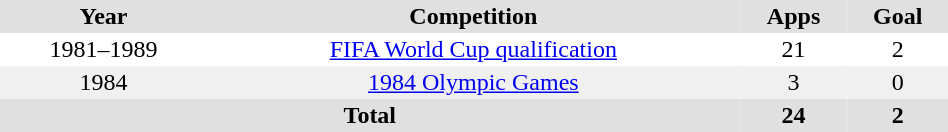<table border="0" cellpadding="2" cellspacing="0" style="width:50%;">
<tr style="text-align:center; background:#e0e0e0;">
<th>Year</th>
<th>Competition</th>
<th>Apps</th>
<th>Goal</th>
</tr>
<tr style="text-align:center;">
<td>1981–1989</td>
<td><a href='#'>FIFA World Cup qualification</a></td>
<td>21</td>
<td>2</td>
</tr>
<tr style="text-align:center; background:#f0f0f0;">
<td>1984</td>
<td><a href='#'>1984 Olympic Games</a></td>
<td>3</td>
<td>0</td>
</tr>
<tr style="text-align:center; background:#e0e0e0;">
<th colspan="2">Total</th>
<th style="text-align:center;">24</th>
<th style="text-align:center;">2</th>
</tr>
</table>
